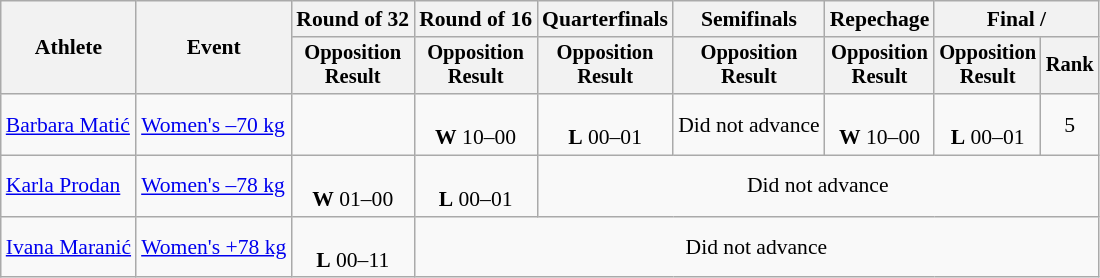<table class="wikitable" style="font-size:90%">
<tr>
<th rowspan="2">Athlete</th>
<th rowspan="2">Event</th>
<th>Round of 32</th>
<th>Round of 16</th>
<th>Quarterfinals</th>
<th>Semifinals</th>
<th>Repechage</th>
<th colspan=2>Final / </th>
</tr>
<tr style="font-size:95%">
<th>Opposition<br>Result</th>
<th>Opposition<br>Result</th>
<th>Opposition<br>Result</th>
<th>Opposition<br>Result</th>
<th>Opposition<br>Result</th>
<th>Opposition<br>Result</th>
<th>Rank</th>
</tr>
<tr align=center>
<td align=left><a href='#'>Barbara Matić</a></td>
<td align=left><a href='#'>Women's –70 kg</a></td>
<td></td>
<td><br><strong>W</strong> 10–00</td>
<td><br><strong>L</strong> 00–01</td>
<td>Did not advance</td>
<td><br><strong>W</strong> 10–00</td>
<td><br><strong>L</strong> 00–01</td>
<td>5</td>
</tr>
<tr align=center>
<td align=left><a href='#'>Karla Prodan</a></td>
<td align=left><a href='#'>Women's –78 kg</a></td>
<td><br><strong>W</strong> 01–00</td>
<td><br><strong>L</strong> 00–01</td>
<td colspan=5>Did not advance</td>
</tr>
<tr align=center>
<td align=left><a href='#'>Ivana Maranić</a></td>
<td align=left><a href='#'>Women's +78 kg</a></td>
<td><br><strong>L</strong> 00–11</td>
<td colspan=6>Did not advance</td>
</tr>
</table>
